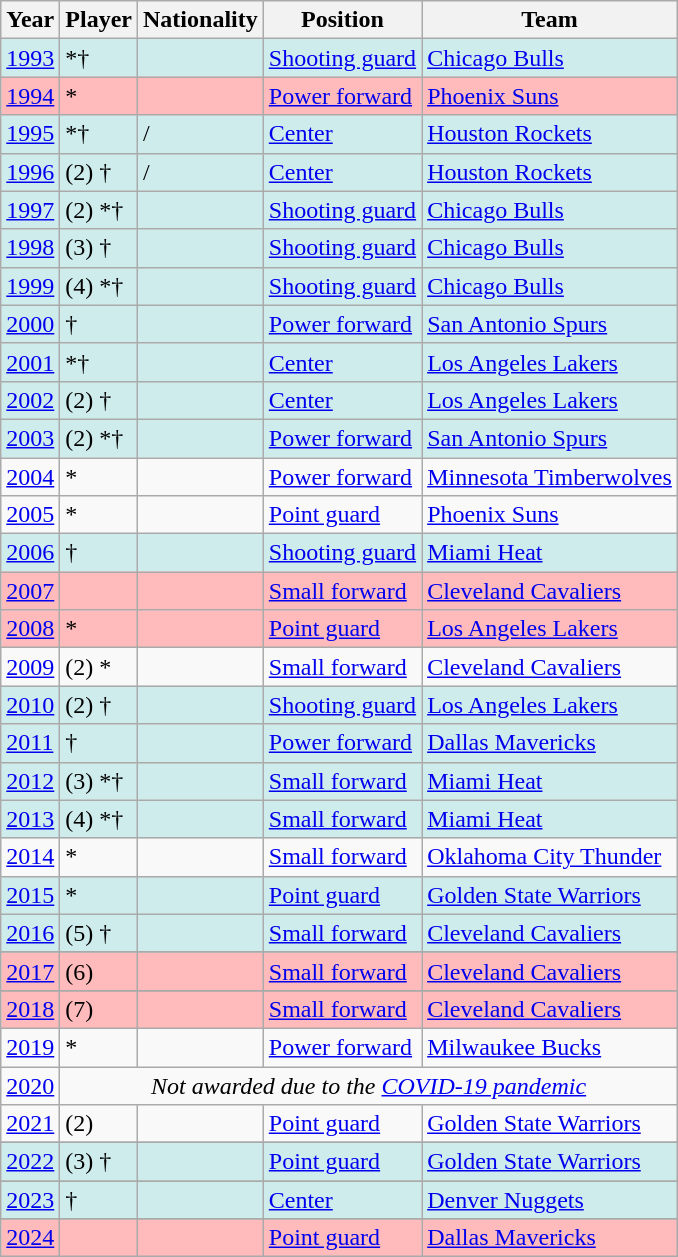<table class="wikitable sortable">
<tr>
<th>Year</th>
<th>Player</th>
<th>Nationality</th>
<th>Position</th>
<th>Team</th>
</tr>
<tr bgcolor="#cfecec">
<td><a href='#'>1993</a></td>
<td> *†</td>
<td></td>
<td><a href='#'>Shooting guard</a></td>
<td><a href='#'>Chicago Bulls</a></td>
</tr>
<tr bgcolor="#ffbbbb">
<td><a href='#'>1994</a></td>
<td> *</td>
<td></td>
<td><a href='#'>Power forward</a></td>
<td><a href='#'>Phoenix Suns</a></td>
</tr>
<tr bgcolor="#cfecec">
<td><a href='#'>1995</a></td>
<td> *†</td>
<td> / </td>
<td><a href='#'>Center</a></td>
<td><a href='#'>Houston Rockets</a></td>
</tr>
<tr bgcolor="#cfecec">
<td><a href='#'>1996</a></td>
<td> (2) †</td>
<td> / </td>
<td><a href='#'>Center</a></td>
<td><a href='#'>Houston Rockets</a></td>
</tr>
<tr bgcolor="#cfecec">
<td><a href='#'>1997</a></td>
<td> (2) *†</td>
<td></td>
<td><a href='#'>Shooting guard</a></td>
<td><a href='#'>Chicago Bulls</a></td>
</tr>
<tr bgcolor="#cfecec">
<td><a href='#'>1998</a></td>
<td> (3) †</td>
<td></td>
<td><a href='#'>Shooting guard</a></td>
<td><a href='#'>Chicago Bulls</a></td>
</tr>
<tr bgcolor="#cfecec">
<td><a href='#'>1999</a></td>
<td> (4) *†</td>
<td></td>
<td><a href='#'>Shooting guard</a></td>
<td><a href='#'>Chicago Bulls</a></td>
</tr>
<tr bgcolor="#cfecec">
<td><a href='#'>2000</a></td>
<td> †</td>
<td></td>
<td><a href='#'>Power forward</a></td>
<td><a href='#'>San Antonio Spurs</a></td>
</tr>
<tr bgcolor="#cfecec">
<td><a href='#'>2001</a></td>
<td> *†</td>
<td></td>
<td><a href='#'>Center</a></td>
<td><a href='#'>Los Angeles Lakers</a></td>
</tr>
<tr bgcolor="#cfecec">
<td><a href='#'>2002</a></td>
<td> (2) †</td>
<td></td>
<td><a href='#'>Center</a></td>
<td><a href='#'>Los Angeles Lakers</a></td>
</tr>
<tr bgcolor="#cfecec">
<td><a href='#'>2003</a></td>
<td> (2) *†</td>
<td></td>
<td><a href='#'>Power forward</a></td>
<td><a href='#'>San Antonio Spurs</a></td>
</tr>
<tr>
<td><a href='#'>2004</a></td>
<td> *</td>
<td></td>
<td><a href='#'>Power forward</a></td>
<td><a href='#'>Minnesota Timberwolves</a></td>
</tr>
<tr>
<td><a href='#'>2005</a></td>
<td> *</td>
<td></td>
<td><a href='#'>Point guard</a></td>
<td><a href='#'>Phoenix Suns</a></td>
</tr>
<tr bgcolor="#cfecec">
<td><a href='#'>2006</a></td>
<td> †</td>
<td></td>
<td><a href='#'>Shooting guard</a></td>
<td><a href='#'>Miami Heat</a></td>
</tr>
<tr bgcolor="#ffbbbb">
<td><a href='#'>2007</a></td>
<td></td>
<td></td>
<td><a href='#'>Small forward</a></td>
<td><a href='#'>Cleveland Cavaliers</a></td>
</tr>
<tr bgcolor="#ffbbbb">
<td><a href='#'>2008</a></td>
<td> *</td>
<td></td>
<td><a href='#'>Point guard</a></td>
<td><a href='#'>Los Angeles Lakers</a></td>
</tr>
<tr>
<td><a href='#'>2009</a></td>
<td> (2) *</td>
<td></td>
<td><a href='#'>Small forward</a></td>
<td><a href='#'>Cleveland Cavaliers</a></td>
</tr>
<tr bgcolor="#cfecec">
<td><a href='#'>2010</a></td>
<td> (2) †</td>
<td></td>
<td><a href='#'>Shooting guard</a></td>
<td><a href='#'>Los Angeles Lakers</a></td>
</tr>
<tr bgcolor="#cfecec">
<td><a href='#'>2011</a></td>
<td> †</td>
<td></td>
<td><a href='#'>Power forward</a></td>
<td><a href='#'>Dallas Mavericks</a></td>
</tr>
<tr bgcolor="#cfecec">
<td><a href='#'>2012</a></td>
<td> (3) *†</td>
<td></td>
<td><a href='#'>Small forward</a></td>
<td><a href='#'>Miami Heat</a></td>
</tr>
<tr bgcolor="#cfecec">
<td><a href='#'>2013</a></td>
<td> (4) *†</td>
<td></td>
<td><a href='#'>Small forward</a></td>
<td><a href='#'>Miami Heat</a></td>
</tr>
<tr>
<td><a href='#'>2014</a></td>
<td> *</td>
<td></td>
<td><a href='#'>Small forward</a></td>
<td><a href='#'>Oklahoma City Thunder</a></td>
</tr>
<tr bgcolor="#cfecec">
<td><a href='#'>2015</a></td>
<td> *</td>
<td></td>
<td><a href='#'>Point guard</a></td>
<td><a href='#'>Golden State Warriors</a></td>
</tr>
<tr bgcolor="#cfecec">
<td><a href='#'>2016</a></td>
<td> (5) †</td>
<td></td>
<td><a href='#'>Small forward</a></td>
<td><a href='#'>Cleveland Cavaliers</a></td>
</tr>
<tr bgcolor="#cfecec">
</tr>
<tr bgcolor="#ffbbbb">
<td><a href='#'>2017</a></td>
<td> (6)</td>
<td></td>
<td><a href='#'>Small forward</a></td>
<td><a href='#'>Cleveland Cavaliers</a></td>
</tr>
<tr bgcolor="#cfecec">
</tr>
<tr bgcolor="#ffbbbb">
<td><a href='#'>2018</a></td>
<td> (7)</td>
<td></td>
<td><a href='#'>Small forward</a></td>
<td><a href='#'>Cleveland Cavaliers</a></td>
</tr>
<tr>
<td><a href='#'>2019</a></td>
<td> *</td>
<td></td>
<td><a href='#'>Power forward</a></td>
<td><a href='#'>Milwaukee Bucks</a></td>
</tr>
<tr>
<td><a href='#'>2020</a></td>
<td colspan=4 align=center><em>Not awarded due to the <a href='#'>COVID-19 pandemic</a></em></td>
</tr>
<tr>
<td><a href='#'>2021</a></td>
<td> (2)</td>
<td></td>
<td><a href='#'>Point guard</a></td>
<td><a href='#'>Golden State Warriors</a></td>
</tr>
<tr>
</tr>
<tr bgcolor="#cfecec">
<td><a href='#'>2022</a></td>
<td> (3) †</td>
<td></td>
<td><a href='#'>Point guard</a></td>
<td><a href='#'>Golden State Warriors</a></td>
</tr>
<tr>
</tr>
<tr bgcolor="#cfecec">
<td><a href='#'>2023</a></td>
<td> †</td>
<td></td>
<td><a href='#'>Center</a></td>
<td><a href='#'>Denver Nuggets</a></td>
</tr>
<tr>
</tr>
<tr bgcolor="#ffbbbb">
<td><a href='#'>2024</a></td>
<td></td>
<td></td>
<td><a href='#'>Point guard</a></td>
<td><a href='#'>Dallas Mavericks</a></td>
</tr>
</table>
